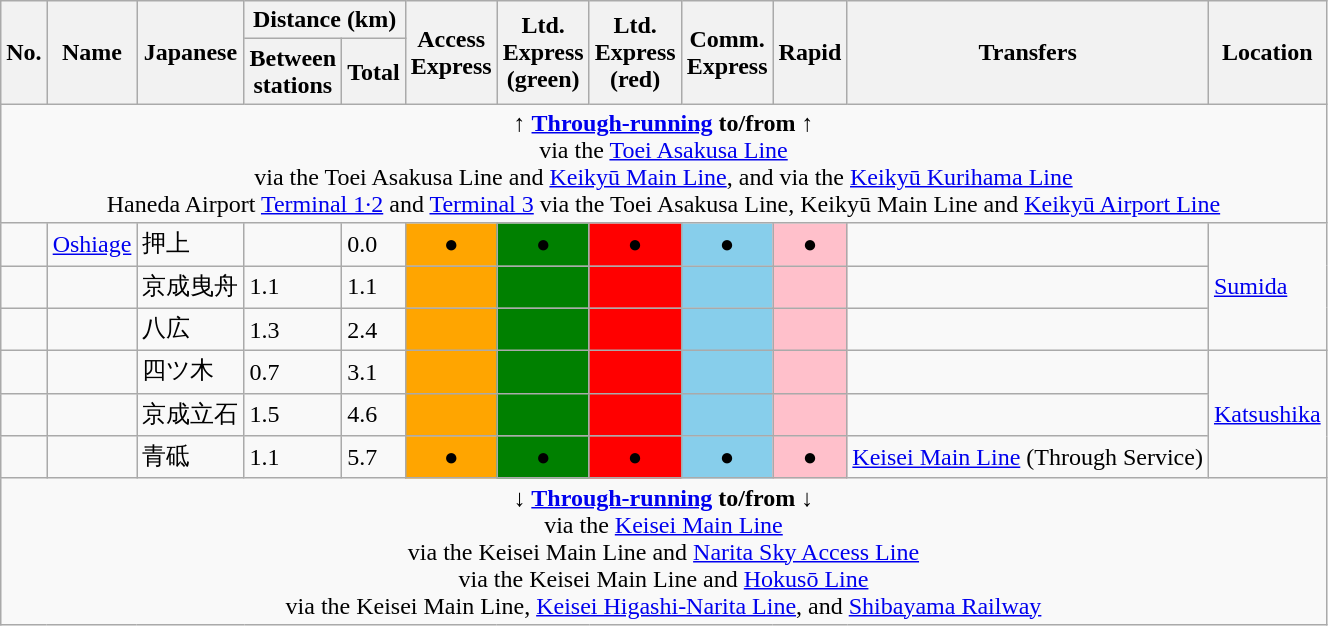<table class="wikitable">
<tr>
<th rowspan="2">No.</th>
<th rowspan="2">Name</th>
<th rowspan="2">Japanese</th>
<th colspan="2">Distance (km)</th>
<th rowspan="2">Access<br>Express</th>
<th rowspan="2">Ltd.<br>Express<br>(green)</th>
<th rowspan="2">Ltd.<br>Express<br>(red)</th>
<th rowspan="2">Comm.<br>Express</th>
<th rowspan="2">Rapid</th>
<th rowspan="2">Transfers</th>
<th rowspan="2">Location</th>
</tr>
<tr>
<th>Between<br>stations</th>
<th>Total</th>
</tr>
<tr>
<td align=center colspan=12>↑ <a href='#'><strong>Through-running</strong></a> <strong>to/from</strong> ↑<br> via the  <a href='#'>Toei Asakusa Line</a><br> via the  Toei Asakusa Line and  <a href='#'>Keikyū Main Line</a>, and  via the  <a href='#'>Keikyū Kurihama Line</a><br>Haneda Airport <a href='#'>Terminal 1·2</a> and <a href='#'>Terminal 3</a> via the  Toei Asakusa Line,  Keikyū Main Line and  <a href='#'>Keikyū Airport Line</a></td>
</tr>
<tr>
<td></td>
<td><a href='#'>Oshiage</a></td>
<td>押上</td>
<td></td>
<td>0.0</td>
<td style="background:orange; text-align:center;">●</td>
<td style="background:green; text-align:center;">●</td>
<td style="background:red; text-align:center;">●</td>
<td style="background:skyblue; text-align:center;">●</td>
<td style="background:pink; text-align:center;">●</td>
<td style="white-space:nowrap;"></td>
<td rowspan="3"><a href='#'>Sumida</a></td>
</tr>
<tr>
<td></td>
<td></td>
<td>京成曳舟</td>
<td>1.1</td>
<td>1.1</td>
<td style="background:orange; text-align:center;"></td>
<td style="background:green; text-align:center;"></td>
<td style="background:red; text-align:center;"></td>
<td style="background:skyblue; text-align:center;"></td>
<td style="background:pink; text-align:center;"></td>
<td></td>
</tr>
<tr>
<td></td>
<td></td>
<td>八広</td>
<td>1.3</td>
<td>2.4</td>
<td style="background:orange; text-align:center;"></td>
<td style="background:green; text-align:center;"></td>
<td style="background:red; text-align:center;"></td>
<td style="background:skyblue; text-align:center;"></td>
<td style="background:pink; text-align:center;"></td>
<td></td>
</tr>
<tr>
<td></td>
<td></td>
<td>四ツ木</td>
<td>0.7</td>
<td>3.1</td>
<td style="background:orange; text-align:center;"></td>
<td style="background:green; text-align:center;"></td>
<td style="background:red; text-align:center;"></td>
<td style="background:skyblue; text-align:center;"></td>
<td style="background:pink; text-align:center;"></td>
<td></td>
<td rowspan="3"><a href='#'>Katsushika</a></td>
</tr>
<tr>
<td></td>
<td></td>
<td>京成立石</td>
<td>1.5</td>
<td>4.6</td>
<td style="background:orange; text-align:center;"></td>
<td style="background:green; text-align:center;"></td>
<td style="background:red; text-align:center;"></td>
<td style="background:skyblue; text-align:center;"></td>
<td style="background:pink; text-align:center;"></td>
<td></td>
</tr>
<tr>
<td></td>
<td></td>
<td>青砥</td>
<td>1.1</td>
<td>5.7</td>
<td style="background:orange; text-align:center;">●</td>
<td style="background:green; text-align:center;">●</td>
<td style="background:red; text-align:center;">●</td>
<td style="background:skyblue; text-align:center;">●</td>
<td style="background:pink; text-align:center;">●</td>
<td> <a href='#'>Keisei Main Line</a> (Through Service)</td>
</tr>
<tr>
<td align=center colspan=12><strong>↓ <a href='#'>Through-running</a> to/from ↓</strong><br> via the  <a href='#'>Keisei Main Line</a><br> via the  Keisei Main Line and  <a href='#'>Narita Sky Access Line</a><br> via the  Keisei Main Line and  <a href='#'>Hokusō Line</a><br> via the  Keisei Main Line,  <a href='#'>Keisei Higashi-Narita Line</a>, and  <a href='#'>Shibayama Railway</a></td>
</tr>
</table>
